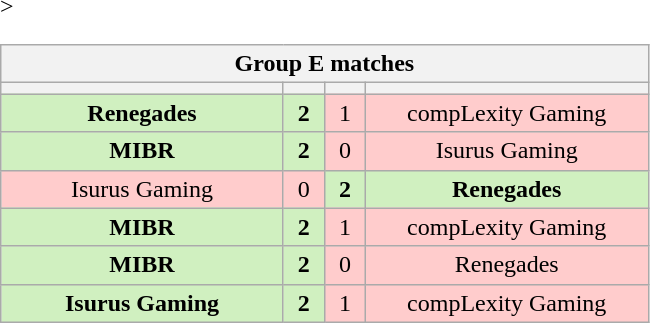<table class="wikitable" style="text-align: center">
<tr>
<th colspan=4>Group E matches</th>
</tr>
<tr <noinclude>>
<th width="181px"></th>
<th width="20px"></th>
<th width="20px"></th>
<th width="181px"></noinclude></th>
</tr>
<tr>
<td style="background: #D0F0C0;"><strong>Renegades</strong></td>
<td style="background: #D0F0C0;"><strong>2</strong></td>
<td style="background: #FFCCCC;">1</td>
<td style="background: #FFCCCC;">compLexity Gaming</td>
</tr>
<tr>
<td style="background: #D0F0C0;"><strong>MIBR</strong></td>
<td style="background: #D0F0C0;"><strong>2</strong></td>
<td style="background: #FFCCCC;">0</td>
<td style="background: #FFCCCC;">Isurus Gaming</td>
</tr>
<tr>
<td style="background: #FFCCCC;">Isurus Gaming</td>
<td style="background: #FFCCCC;">0</td>
<td style="background: #D0F0C0;"><strong>2</strong></td>
<td style="background: #D0F0C0;"><strong>Renegades</strong></td>
</tr>
<tr>
<td style="background: #D0F0C0;"><strong>MIBR</strong></td>
<td style="background: #D0F0C0;"><strong>2</strong></td>
<td style="background: #FFCCCC;">1</td>
<td style="background: #FFCCCC;">compLexity Gaming</td>
</tr>
<tr>
<td style="background: #D0F0C0;"><strong>MIBR</strong></td>
<td style="background: #D0F0C0;"><strong>2</strong></td>
<td style="background: #FFCCCC;">0</td>
<td style="background: #FFCCCC;">Renegades</td>
</tr>
<tr>
<td style="background: #D0F0C0;"><strong>Isurus Gaming</strong></td>
<td style="background: #D0F0C0;"><strong>2</strong></td>
<td style="background: #FFCCCC;">1</td>
<td style="background: #FFCCCC;">compLexity Gaming</td>
</tr>
</table>
